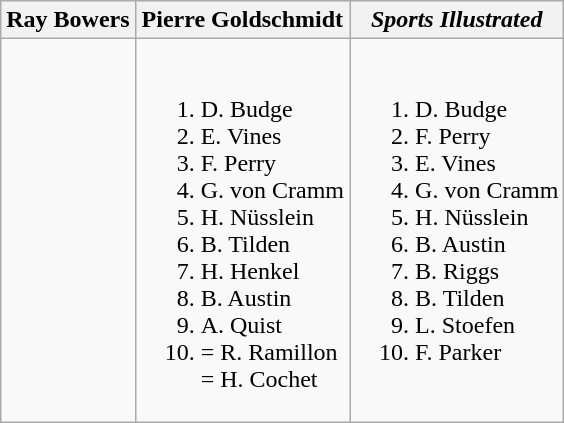<table class="wikitable">
<tr>
<th>Ray Bowers</th>
<th>Pierre Goldschmidt</th>
<th><em>Sports Illustrated</em></th>
</tr>
<tr style="vertical-align: top;">
<td></td>
<td style="white-space: nowrap;"><br><ol><li> D. Budge</li><li> E. Vines</li><li> F. Perry</li><li> G. von Cramm</li><li> H. Nüsslein</li><li> B. Tilden</li><li> H. Henkel</li><li> B. Austin</li><li> A. Quist</li><li>= R. Ramillon<br>= H. Cochet</li></ol></td>
<td style="white-space: nowrap;"><br><ol><li> D. Budge</li><li> F. Perry</li><li> E. Vines</li><li> G. von Cramm</li><li> H. Nüsslein</li><li> B. Austin</li><li> B. Riggs</li><li> B. Tilden</li><li> L. Stoefen</li><li> F. Parker</li></ol></td>
</tr>
</table>
